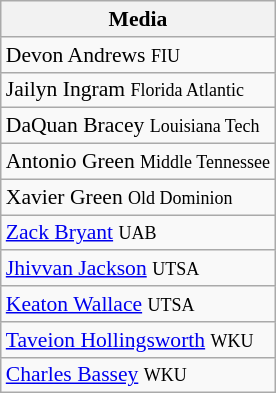<table class="wikitable" style="white-space:nowrap; font-size:90%;">
<tr>
<th>Media</th>
</tr>
<tr>
<td>Devon Andrews <small>FIU</small></td>
</tr>
<tr>
<td>Jailyn Ingram <small>Florida Atlantic</small></td>
</tr>
<tr>
<td>DaQuan Bracey <small>Louisiana Tech</small></td>
</tr>
<tr>
<td>Antonio Green <small>Middle Tennessee</small></td>
</tr>
<tr>
<td>Xavier Green <small>Old Dominion</small></td>
</tr>
<tr>
<td><a href='#'>Zack Bryant</a> <small>UAB</small></td>
</tr>
<tr>
<td><a href='#'>Jhivvan Jackson</a> <small>UTSA</small></td>
</tr>
<tr>
<td><a href='#'>Keaton Wallace</a> <small>UTSA</small></td>
</tr>
<tr>
<td><a href='#'>Taveion Hollingsworth</a> <small>WKU</small></td>
</tr>
<tr>
<td><a href='#'>Charles Bassey</a> <small>WKU</small></td>
</tr>
</table>
